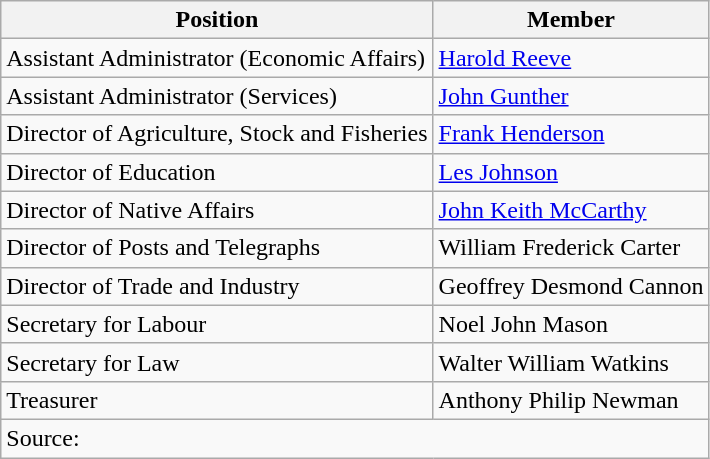<table class=wikitable>
<tr>
<th>Position</th>
<th>Member</th>
</tr>
<tr>
<td>Assistant Administrator (Economic Affairs)</td>
<td><a href='#'>Harold Reeve</a></td>
</tr>
<tr>
<td>Assistant Administrator (Services)</td>
<td><a href='#'>John Gunther</a></td>
</tr>
<tr>
<td>Director of Agriculture, Stock and Fisheries</td>
<td><a href='#'>Frank Henderson</a></td>
</tr>
<tr>
<td>Director of Education</td>
<td><a href='#'>Les Johnson</a></td>
</tr>
<tr>
<td>Director of Native Affairs</td>
<td><a href='#'>John Keith McCarthy</a></td>
</tr>
<tr>
<td>Director of Posts and Telegraphs</td>
<td>William Frederick Carter</td>
</tr>
<tr>
<td>Director of Trade and Industry</td>
<td>Geoffrey Desmond Cannon</td>
</tr>
<tr>
<td>Secretary for Labour</td>
<td>Noel John Mason</td>
</tr>
<tr>
<td>Secretary for Law</td>
<td>Walter William Watkins</td>
</tr>
<tr>
<td>Treasurer</td>
<td>Anthony Philip Newman</td>
</tr>
<tr>
<td colspan=2>Source: </td>
</tr>
</table>
